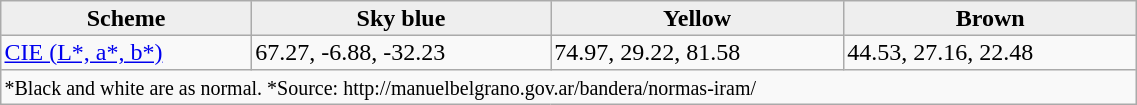<table width="60%" border="1" cellpadding="2" cellspacing="0" style="background: #f9f9f9; border: 1px solid #aaaaaa; border-collapse: collapse; white-space: nowrap; text-align: left">
<tr style="text-align: center; background: #eee">
<th>Scheme</th>
<th>Sky blue </th>
<th>Yellow</th>
<th>Brown</th>
</tr>
<tr>
<td><a href='#'>CIE (L*, a*, b*)</a></td>
<td>67.27, -6.88, -32.23</td>
<td>74.97, 29.22, 81.58</td>
<td>44.53, 27.16, 22.48</td>
</tr>
<tr>
<td colspan ="4"><small>*Black and white are as normal. *Source: http://manuelbelgrano.gov.ar/bandera/normas-iram/</small></td>
</tr>
</table>
